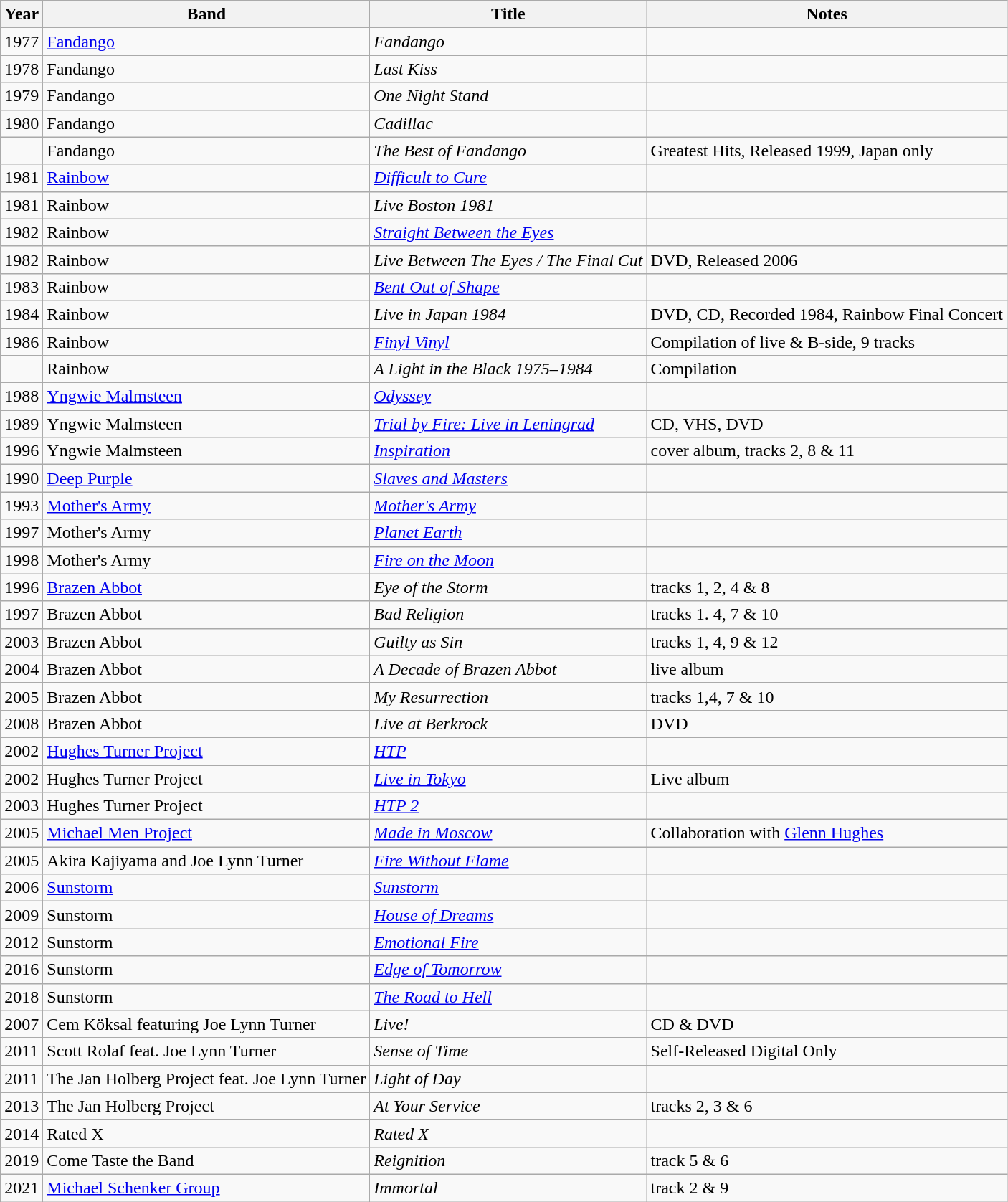<table class="wikitable sortable">
<tr>
<th>Year</th>
<th>Band</th>
<th>Title</th>
<th>Notes</th>
</tr>
<tr>
<td>1977</td>
<td><a href='#'>Fandango</a></td>
<td><em>Fandango</em></td>
<td></td>
</tr>
<tr>
<td>1978</td>
<td>Fandango</td>
<td><em>Last Kiss</em></td>
<td></td>
</tr>
<tr>
<td>1979</td>
<td>Fandango</td>
<td><em>One Night Stand</em></td>
<td></td>
</tr>
<tr>
<td>1980</td>
<td>Fandango</td>
<td><em>Cadillac</em></td>
<td></td>
</tr>
<tr>
<td></td>
<td>Fandango</td>
<td><em>The Best of Fandango</em></td>
<td>Greatest Hits, Released 1999, Japan only</td>
</tr>
<tr>
<td>1981</td>
<td><a href='#'>Rainbow</a></td>
<td><em><a href='#'>Difficult to Cure</a></em></td>
<td></td>
</tr>
<tr>
<td>1981</td>
<td>Rainbow</td>
<td><em>Live Boston 1981</em></td>
<td></td>
</tr>
<tr>
<td>1982</td>
<td>Rainbow</td>
<td><em><a href='#'>Straight Between the Eyes</a></em></td>
<td></td>
</tr>
<tr>
<td>1982</td>
<td>Rainbow</td>
<td><em>Live Between The Eyes / The Final Cut</em></td>
<td>DVD, Released 2006</td>
</tr>
<tr>
<td>1983</td>
<td>Rainbow</td>
<td><em><a href='#'>Bent Out of Shape</a></em></td>
<td></td>
</tr>
<tr>
<td>1984</td>
<td>Rainbow</td>
<td><em>Live in Japan 1984</em></td>
<td>DVD, CD, Recorded 1984, Rainbow Final Concert</td>
</tr>
<tr>
<td>1986</td>
<td>Rainbow</td>
<td><em><a href='#'>Finyl Vinyl</a></em></td>
<td>Compilation of live & B-side, 9 tracks</td>
</tr>
<tr>
<td></td>
<td>Rainbow</td>
<td><em>A Light in the Black 1975–1984</em></td>
<td>Compilation</td>
</tr>
<tr>
<td>1988</td>
<td><a href='#'>Yngwie Malmsteen</a></td>
<td><em><a href='#'>Odyssey</a></em></td>
<td></td>
</tr>
<tr>
<td>1989</td>
<td>Yngwie Malmsteen</td>
<td><em><a href='#'>Trial by Fire: Live in Leningrad</a></em></td>
<td>CD, VHS, DVD</td>
</tr>
<tr>
<td>1996</td>
<td>Yngwie Malmsteen</td>
<td><em><a href='#'>Inspiration</a></em></td>
<td>cover album, tracks 2, 8 & 11</td>
</tr>
<tr>
<td>1990</td>
<td><a href='#'>Deep Purple</a></td>
<td><em><a href='#'>Slaves and Masters</a></em></td>
</tr>
<tr>
<td>1993</td>
<td><a href='#'>Mother's Army</a></td>
<td><em><a href='#'>Mother's Army</a></em></td>
<td></td>
</tr>
<tr>
<td>1997</td>
<td>Mother's Army</td>
<td><em><a href='#'>Planet Earth</a></em></td>
<td></td>
</tr>
<tr>
<td>1998</td>
<td>Mother's Army</td>
<td><em><a href='#'>Fire on the Moon</a></em></td>
<td></td>
</tr>
<tr>
<td>1996</td>
<td><a href='#'>Brazen Abbot</a></td>
<td><em>Eye of the Storm</em></td>
<td>tracks 1, 2, 4 & 8</td>
</tr>
<tr>
<td>1997</td>
<td>Brazen Abbot</td>
<td><em>Bad Religion</em></td>
<td>tracks 1. 4, 7 & 10</td>
</tr>
<tr>
<td>2003</td>
<td>Brazen Abbot</td>
<td><em>Guilty as Sin</em></td>
<td>tracks 1, 4, 9 & 12</td>
</tr>
<tr>
<td>2004</td>
<td>Brazen Abbot</td>
<td><em>A Decade of Brazen Abbot</em></td>
<td>live album</td>
</tr>
<tr>
<td>2005</td>
<td>Brazen Abbot</td>
<td><em>My Resurrection</em></td>
<td>tracks 1,4, 7 & 10</td>
</tr>
<tr>
<td>2008</td>
<td>Brazen Abbot</td>
<td><em>Live at Berkrock</em></td>
<td>DVD</td>
</tr>
<tr>
<td>2002</td>
<td><a href='#'>Hughes Turner Project</a></td>
<td><em><a href='#'>HTP</a></em></td>
<td></td>
</tr>
<tr>
<td>2002</td>
<td>Hughes Turner Project</td>
<td><em><a href='#'>Live in Tokyo</a></em></td>
<td>Live album</td>
</tr>
<tr>
<td>2003</td>
<td>Hughes Turner Project</td>
<td><em><a href='#'>HTP 2</a></em></td>
<td></td>
</tr>
<tr>
<td>2005</td>
<td><a href='#'>Michael Men Project</a></td>
<td><em><a href='#'>Made in Moscow</a></em></td>
<td>Collaboration with <a href='#'>Glenn Hughes</a></td>
</tr>
<tr>
<td>2005</td>
<td>Akira Kajiyama and Joe Lynn Turner</td>
<td><em><a href='#'>Fire Without Flame</a></em></td>
<td></td>
</tr>
<tr>
<td>2006</td>
<td><a href='#'>Sunstorm</a></td>
<td><em><a href='#'>Sunstorm</a></em></td>
<td></td>
</tr>
<tr>
<td>2009</td>
<td>Sunstorm</td>
<td><em><a href='#'>House of Dreams</a></em></td>
<td></td>
</tr>
<tr>
<td>2012</td>
<td>Sunstorm</td>
<td><em><a href='#'>Emotional Fire</a></em></td>
<td></td>
</tr>
<tr>
<td>2016</td>
<td>Sunstorm</td>
<td><em><a href='#'>Edge of Tomorrow</a></em></td>
<td></td>
</tr>
<tr>
<td>2018</td>
<td>Sunstorm</td>
<td><em><a href='#'>The Road to Hell</a></em></td>
<td></td>
</tr>
<tr>
<td>2007</td>
<td>Cem Köksal featuring Joe Lynn Turner</td>
<td><em>Live!</em></td>
<td>CD & DVD</td>
</tr>
<tr>
<td>2011</td>
<td>Scott Rolaf feat. Joe Lynn Turner</td>
<td><em>Sense of Time</em></td>
<td>Self-Released Digital Only</td>
</tr>
<tr>
<td>2011</td>
<td>The Jan Holberg Project feat. Joe Lynn Turner</td>
<td><em>Light of Day</em></td>
<td></td>
</tr>
<tr>
<td>2013</td>
<td>The Jan Holberg Project</td>
<td><em>At Your Service</em></td>
<td>tracks 2, 3 & 6</td>
</tr>
<tr>
<td>2014</td>
<td>Rated X</td>
<td><em>Rated X</em></td>
<td></td>
</tr>
<tr>
<td>2019</td>
<td>Come Taste the Band</td>
<td><em>Reignition</em></td>
<td>track 5 & 6</td>
</tr>
<tr>
<td>2021</td>
<td><a href='#'>Michael Schenker Group</a></td>
<td><em>Immortal</em></td>
<td>track 2 & 9</td>
</tr>
</table>
